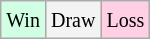<table class="wikitable">
<tr>
<td style="background-color: #d0ffe3;"><small>Win</small></td>
<td style="background-color: #f3f3f3;"><small>Draw</small></td>
<td style="background-color: #ffd0e3;"><small>Loss</small></td>
</tr>
</table>
